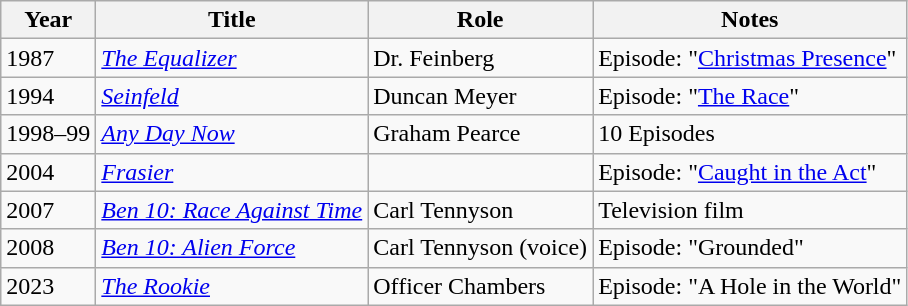<table class="wikitable sortable">
<tr>
<th>Year</th>
<th>Title</th>
<th>Role</th>
<th>Notes</th>
</tr>
<tr>
<td>1987</td>
<td><em><a href='#'>The Equalizer</a></em></td>
<td>Dr. Feinberg</td>
<td>Episode: "<a href='#'>Christmas Presence</a>"</td>
</tr>
<tr>
<td>1994</td>
<td><em><a href='#'>Seinfeld</a></em></td>
<td>Duncan Meyer</td>
<td>Episode: "<a href='#'>The Race</a>"</td>
</tr>
<tr>
<td>1998–99</td>
<td><em><a href='#'>Any Day Now</a></em></td>
<td>Graham Pearce</td>
<td>10 Episodes </td>
</tr>
<tr>
<td>2004</td>
<td><em><a href='#'>Frasier</a></em></td>
<td Donald></td>
<td>Episode: "<a href='#'>Caught in the Act</a>"</td>
</tr>
<tr>
<td>2007</td>
<td><em><a href='#'>Ben 10: Race Against Time</a></em></td>
<td>Carl Tennyson</td>
<td>Television film</td>
</tr>
<tr>
<td>2008</td>
<td><em><a href='#'>Ben 10: Alien Force</a></em></td>
<td>Carl Tennyson (voice)</td>
<td>Episode: "Grounded"</td>
</tr>
<tr>
<td>2023</td>
<td><em><a href='#'>The Rookie</a></em></td>
<td>Officer Chambers</td>
<td>Episode: "A Hole in the World"</td>
</tr>
</table>
